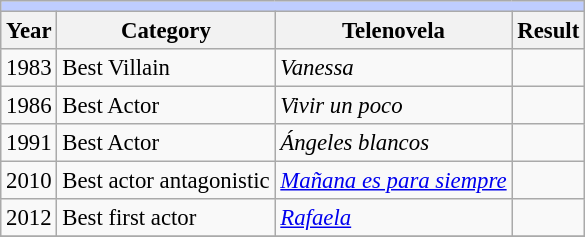<table class="wikitable" style="font-size: 95%;">
<tr>
<td bgcolor="#BFCDFF" colspan="4"></td>
</tr>
<tr>
<th>Year</th>
<th>Category</th>
<th>Telenovela</th>
<th>Result</th>
</tr>
<tr>
<td>1983</td>
<td>Best Villain</td>
<td><em>Vanessa</em></td>
<td></td>
</tr>
<tr>
<td>1986</td>
<td>Best Actor</td>
<td><em>Vivir un poco</em></td>
<td></td>
</tr>
<tr>
<td>1991</td>
<td>Best Actor</td>
<td><em>Ángeles blancos</em></td>
<td></td>
</tr>
<tr>
<td>2010</td>
<td>Best actor antagonistic</td>
<td><em><a href='#'>Mañana es para siempre</a></em></td>
<td></td>
</tr>
<tr>
<td>2012</td>
<td>Best first actor</td>
<td><em><a href='#'>Rafaela</a></em></td>
<td></td>
</tr>
<tr>
</tr>
</table>
